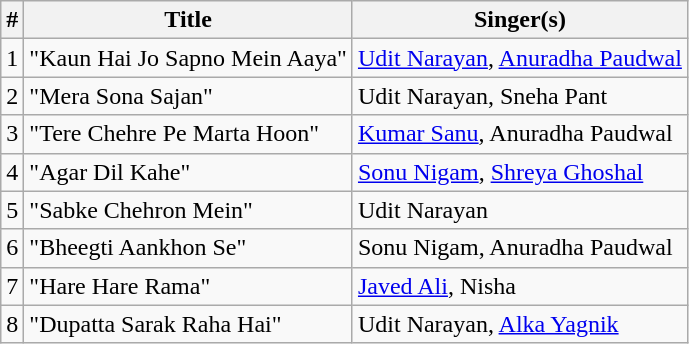<table class="wikitable">
<tr>
<th>#</th>
<th>Title</th>
<th>Singer(s)</th>
</tr>
<tr>
<td>1</td>
<td>"Kaun Hai Jo Sapno Mein Aaya"</td>
<td><a href='#'>Udit Narayan</a>, <a href='#'>Anuradha Paudwal</a></td>
</tr>
<tr>
<td>2</td>
<td>"Mera Sona Sajan"</td>
<td>Udit Narayan, Sneha Pant</td>
</tr>
<tr>
<td>3</td>
<td>"Tere Chehre Pe Marta Hoon"</td>
<td><a href='#'>Kumar Sanu</a>, Anuradha Paudwal</td>
</tr>
<tr>
<td>4</td>
<td>"Agar Dil Kahe"</td>
<td><a href='#'>Sonu Nigam</a>, <a href='#'>Shreya Ghoshal</a></td>
</tr>
<tr>
<td>5</td>
<td>"Sabke Chehron Mein"</td>
<td>Udit Narayan</td>
</tr>
<tr>
<td>6</td>
<td>"Bheegti Aankhon Se"</td>
<td>Sonu Nigam, Anuradha Paudwal</td>
</tr>
<tr>
<td>7</td>
<td>"Hare Hare Rama"</td>
<td><a href='#'>Javed Ali</a>, Nisha</td>
</tr>
<tr>
<td>8</td>
<td>"Dupatta Sarak Raha Hai"</td>
<td>Udit Narayan, <a href='#'>Alka Yagnik</a></td>
</tr>
</table>
